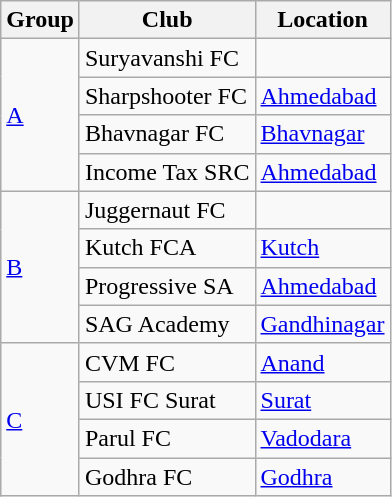<table class=wikitable>
<tr>
<th>Group</th>
<th>Club</th>
<th>Location</th>
</tr>
<tr>
<td rowspan=4><a href='#'>A</a></td>
<td>Suryavanshi FC</td>
<td></td>
</tr>
<tr>
<td>Sharpshooter FC</td>
<td><a href='#'>Ahmedabad</a></td>
</tr>
<tr>
<td>Bhavnagar FC</td>
<td><a href='#'>Bhavnagar</a></td>
</tr>
<tr>
<td>Income Tax SRC</td>
<td><a href='#'>Ahmedabad</a></td>
</tr>
<tr>
<td rowspan=4><a href='#'>B</a></td>
<td>Juggernaut FC</td>
<td></td>
</tr>
<tr>
<td>Kutch FCA</td>
<td><a href='#'>Kutch</a></td>
</tr>
<tr>
<td>Progressive SA</td>
<td><a href='#'>Ahmedabad</a></td>
</tr>
<tr>
<td>SAG Academy</td>
<td><a href='#'>Gandhinagar</a></td>
</tr>
<tr>
<td rowspan=4><a href='#'>C</a></td>
<td>CVM FC</td>
<td><a href='#'>Anand</a></td>
</tr>
<tr>
<td>USI FC Surat</td>
<td><a href='#'>Surat</a></td>
</tr>
<tr>
<td>Parul FC</td>
<td><a href='#'>Vadodara</a></td>
</tr>
<tr>
<td>Godhra FC</td>
<td><a href='#'>Godhra</a></td>
</tr>
</table>
